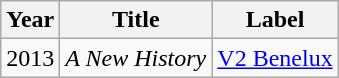<table class="wikitable">
<tr>
<th>Year</th>
<th>Title</th>
<th>Label</th>
</tr>
<tr>
<td>2013</td>
<td><em>A New History</em></td>
<td><a href='#'>V2 Benelux</a></td>
</tr>
</table>
